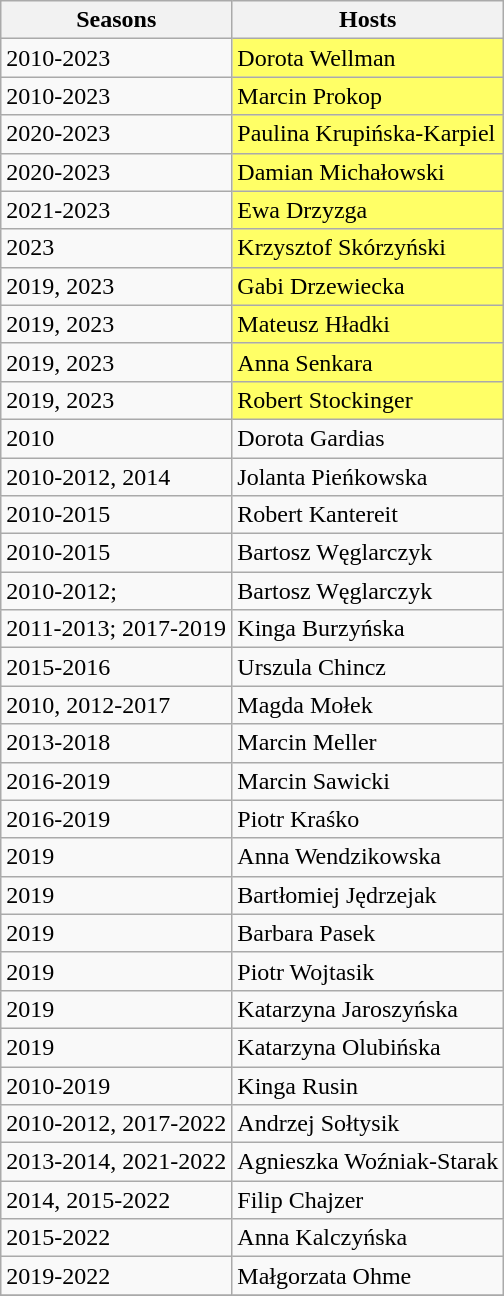<table class="wikitable" style="font-size:100%;">
<tr>
<th>Seasons</th>
<th>Hosts</th>
</tr>
<tr>
<td>2010-2023</td>
<td style="background:#FF6;">Dorota Wellman</td>
</tr>
<tr>
<td>2010-2023</td>
<td style="background:#FF6;">Marcin Prokop</td>
</tr>
<tr>
<td>2020-2023</td>
<td style="background:#FF6;">Paulina Krupińska-Karpiel</td>
</tr>
<tr>
<td>2020-2023</td>
<td style="background:#FF6;">Damian Michałowski</td>
</tr>
<tr>
<td>2021-2023</td>
<td style="background:#FF6;">Ewa Drzyzga</td>
</tr>
<tr>
<td>2023</td>
<td style="background:#FF6;">Krzysztof Skórzyński</td>
</tr>
<tr>
<td>2019, 2023</td>
<td style="background:#FF6;">Gabi Drzewiecka</td>
</tr>
<tr>
<td>2019, 2023</td>
<td style="background:#FF6;">Mateusz Hładki</td>
</tr>
<tr>
<td>2019, 2023</td>
<td style="background:#FF6;">Anna Senkara</td>
</tr>
<tr>
<td>2019, 2023</td>
<td style="background:#FF6;">Robert Stockinger</td>
</tr>
<tr>
<td>2010</td>
<td>Dorota Gardias</td>
</tr>
<tr>
<td>2010-2012, 2014</td>
<td>Jolanta Pieńkowska</td>
</tr>
<tr>
<td>2010-2015</td>
<td>Robert Kantereit</td>
</tr>
<tr>
<td>2010-2015</td>
<td>Bartosz Węglarczyk</td>
</tr>
<tr>
<td>2010-2012;</td>
<td>Bartosz Węglarczyk</td>
</tr>
<tr>
<td>2011-2013; 2017-2019</td>
<td>Kinga Burzyńska</td>
</tr>
<tr>
<td>2015-2016</td>
<td>Urszula Chincz</td>
</tr>
<tr>
<td>2010, 2012-2017</td>
<td>Magda Mołek</td>
</tr>
<tr>
<td>2013-2018</td>
<td>Marcin Meller</td>
</tr>
<tr>
<td>2016-2019</td>
<td>Marcin Sawicki</td>
</tr>
<tr>
<td>2016-2019</td>
<td>Piotr Kraśko</td>
</tr>
<tr>
<td>2019</td>
<td>Anna Wendzikowska</td>
</tr>
<tr>
<td>2019</td>
<td>Bartłomiej Jędrzejak</td>
</tr>
<tr>
<td>2019</td>
<td>Barbara Pasek</td>
</tr>
<tr>
<td>2019</td>
<td>Piotr Wojtasik</td>
</tr>
<tr>
<td>2019</td>
<td>Katarzyna Jaroszyńska</td>
</tr>
<tr>
<td>2019</td>
<td>Katarzyna Olubińska</td>
</tr>
<tr>
<td>2010-2019</td>
<td>Kinga Rusin</td>
</tr>
<tr>
<td>2010-2012, 2017-2022</td>
<td>Andrzej Sołtysik</td>
</tr>
<tr>
<td>2013-2014, 2021-2022</td>
<td>Agnieszka Woźniak-Starak</td>
</tr>
<tr>
<td>2014, 2015-2022</td>
<td>Filip Chajzer</td>
</tr>
<tr>
<td>2015-2022</td>
<td>Anna Kalczyńska</td>
</tr>
<tr>
<td>2019-2022</td>
<td>Małgorzata Ohme</td>
</tr>
<tr>
</tr>
</table>
